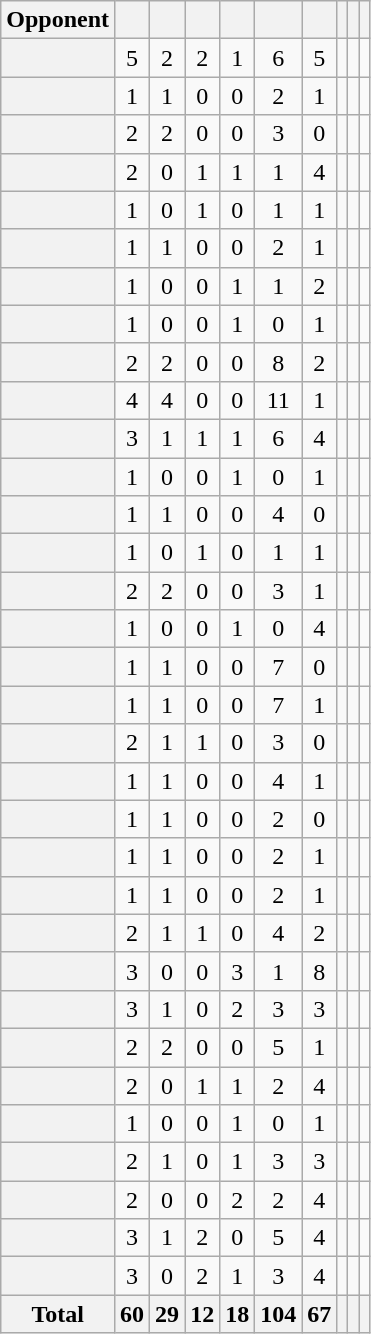<table class="wikitable plainrowheaders sortable" style="text-align:center">
<tr>
<th scope=col>Opponent</th>
<th scope=col></th>
<th scope=col></th>
<th scope=col></th>
<th scope=col></th>
<th scope=col></th>
<th scope=col></th>
<th scope=col></th>
<th scope=col></th>
<th scope=col></th>
</tr>
<tr>
<th scope=row style="text-align:left;"></th>
<td>5</td>
<td>2</td>
<td>2</td>
<td>1</td>
<td>6</td>
<td>5</td>
<td></td>
<td></td>
<td></td>
</tr>
<tr>
<th scope=row style="text-align:left;"></th>
<td>1</td>
<td>1</td>
<td>0</td>
<td>0</td>
<td>2</td>
<td>1</td>
<td></td>
<td></td>
<td></td>
</tr>
<tr>
<th scope=row style="text-align:left;"></th>
<td>2</td>
<td>2</td>
<td>0</td>
<td>0</td>
<td>3</td>
<td>0</td>
<td></td>
<td></td>
<td></td>
</tr>
<tr>
<th scope=row style="text-align:left;"></th>
<td>2</td>
<td>0</td>
<td>1</td>
<td>1</td>
<td>1</td>
<td>4</td>
<td></td>
<td></td>
<td></td>
</tr>
<tr>
<th scope=row style="text-align:left;"></th>
<td>1</td>
<td>0</td>
<td>1</td>
<td>0</td>
<td>1</td>
<td>1</td>
<td></td>
<td></td>
<td></td>
</tr>
<tr>
<th scope=row style="text-align:left;"></th>
<td>1</td>
<td>1</td>
<td>0</td>
<td>0</td>
<td>2</td>
<td>1</td>
<td></td>
<td></td>
<td></td>
</tr>
<tr>
<th scope=row style="text-align:left;"></th>
<td>1</td>
<td>0</td>
<td>0</td>
<td>1</td>
<td>1</td>
<td>2</td>
<td></td>
<td></td>
<td></td>
</tr>
<tr>
<th scope=row style="text-align:left;"></th>
<td>1</td>
<td>0</td>
<td>0</td>
<td>1</td>
<td>0</td>
<td>1</td>
<td></td>
<td></td>
<td></td>
</tr>
<tr>
<th scope=row style="text-align:left;"></th>
<td>2</td>
<td>2</td>
<td>0</td>
<td>0</td>
<td>8</td>
<td>2</td>
<td></td>
<td></td>
<td></td>
</tr>
<tr>
<th scope=row style="text-align:left;"></th>
<td>4</td>
<td>4</td>
<td>0</td>
<td>0</td>
<td>11</td>
<td>1</td>
<td></td>
<td></td>
<td></td>
</tr>
<tr>
<th scope=row style="text-align:left;"></th>
<td>3</td>
<td>1</td>
<td>1</td>
<td>1</td>
<td>6</td>
<td>4</td>
<td></td>
<td></td>
<td></td>
</tr>
<tr>
<th scope=row style="text-align:left;"></th>
<td>1</td>
<td>0</td>
<td>0</td>
<td>1</td>
<td>0</td>
<td>1</td>
<td></td>
<td></td>
<td></td>
</tr>
<tr>
<th scope=row style="text-align:left;"></th>
<td>1</td>
<td>1</td>
<td>0</td>
<td>0</td>
<td>4</td>
<td>0</td>
<td></td>
<td></td>
<td></td>
</tr>
<tr>
<th scope=row style="text-align:left;"></th>
<td>1</td>
<td>0</td>
<td>1</td>
<td>0</td>
<td>1</td>
<td>1</td>
<td></td>
<td></td>
<td></td>
</tr>
<tr>
<th scope=row style="text-align:left;"></th>
<td>2</td>
<td>2</td>
<td>0</td>
<td>0</td>
<td>3</td>
<td>1</td>
<td></td>
<td></td>
<td></td>
</tr>
<tr>
<th scope=row style="text-align:left;"></th>
<td>1</td>
<td>0</td>
<td>0</td>
<td>1</td>
<td>0</td>
<td>4</td>
<td></td>
<td></td>
<td></td>
</tr>
<tr>
<th scope=row style="text-align:left;"></th>
<td>1</td>
<td>1</td>
<td>0</td>
<td>0</td>
<td>7</td>
<td>0</td>
<td></td>
<td></td>
<td></td>
</tr>
<tr>
<th scope=row style="text-align:left;"></th>
<td>1</td>
<td>1</td>
<td>0</td>
<td>0</td>
<td>7</td>
<td>1</td>
<td></td>
<td></td>
<td></td>
</tr>
<tr>
<th scope=row style="text-align:left;"></th>
<td>2</td>
<td>1</td>
<td>1</td>
<td>0</td>
<td>3</td>
<td>0</td>
<td></td>
<td></td>
<td></td>
</tr>
<tr>
<th scope=row style="text-align:left;"></th>
<td>1</td>
<td>1</td>
<td>0</td>
<td>0</td>
<td>4</td>
<td>1</td>
<td></td>
<td></td>
<td></td>
</tr>
<tr>
<th scope=row style="text-align:left;"></th>
<td>1</td>
<td>1</td>
<td>0</td>
<td>0</td>
<td>2</td>
<td>0</td>
<td></td>
<td></td>
<td></td>
</tr>
<tr>
<th scope=row style="text-align:left;"></th>
<td>1</td>
<td>1</td>
<td>0</td>
<td>0</td>
<td>2</td>
<td>1</td>
<td></td>
<td></td>
<td></td>
</tr>
<tr>
<th scope=row style="text-align:left;"></th>
<td>1</td>
<td>1</td>
<td>0</td>
<td>0</td>
<td>2</td>
<td>1</td>
<td></td>
<td></td>
<td></td>
</tr>
<tr>
<th scope=row style="text-align:left;"></th>
<td>2</td>
<td>1</td>
<td>1</td>
<td>0</td>
<td>4</td>
<td>2</td>
<td></td>
<td></td>
<td></td>
</tr>
<tr>
<th scope=row style="text-align:left;"></th>
<td>3</td>
<td>0</td>
<td>0</td>
<td>3</td>
<td>1</td>
<td>8</td>
<td></td>
<td></td>
<td></td>
</tr>
<tr>
<th scope=row style="text-align:left;"></th>
<td>3</td>
<td>1</td>
<td>0</td>
<td>2</td>
<td>3</td>
<td>3</td>
<td></td>
<td></td>
<td></td>
</tr>
<tr>
<th scope=row style="text-align:left;"></th>
<td>2</td>
<td>2</td>
<td>0</td>
<td>0</td>
<td>5</td>
<td>1</td>
<td></td>
<td></td>
<td></td>
</tr>
<tr>
<th scope=row style="text-align:left;"></th>
<td>2</td>
<td>0</td>
<td>1</td>
<td>1</td>
<td>2</td>
<td>4</td>
<td></td>
<td></td>
<td></td>
</tr>
<tr>
<th scope=row style="text-align:left;"></th>
<td>1</td>
<td>0</td>
<td>0</td>
<td>1</td>
<td>0</td>
<td>1</td>
<td></td>
<td></td>
<td></td>
</tr>
<tr>
<th scope=row style="text-align:left;"></th>
<td>2</td>
<td>1</td>
<td>0</td>
<td>1</td>
<td>3</td>
<td>3</td>
<td></td>
<td></td>
<td></td>
</tr>
<tr>
<th scope=row style="text-align:left;"></th>
<td>2</td>
<td>0</td>
<td>0</td>
<td>2</td>
<td>2</td>
<td>4</td>
<td></td>
<td></td>
<td></td>
</tr>
<tr>
<th scope=row style="text-align:left;"></th>
<td>3</td>
<td>1</td>
<td>2</td>
<td>0</td>
<td>5</td>
<td>4</td>
<td></td>
<td></td>
<td></td>
</tr>
<tr>
<th scope=row style="text-align:left;"></th>
<td>3</td>
<td>0</td>
<td>2</td>
<td>1</td>
<td>3</td>
<td>4</td>
<td></td>
<td></td>
<td></td>
</tr>
<tr class="sortbottom">
<th>Total</th>
<th>60</th>
<th>29</th>
<th>12</th>
<th>18</th>
<th>104</th>
<th>67</th>
<th></th>
<th></th>
<th></th>
</tr>
</table>
